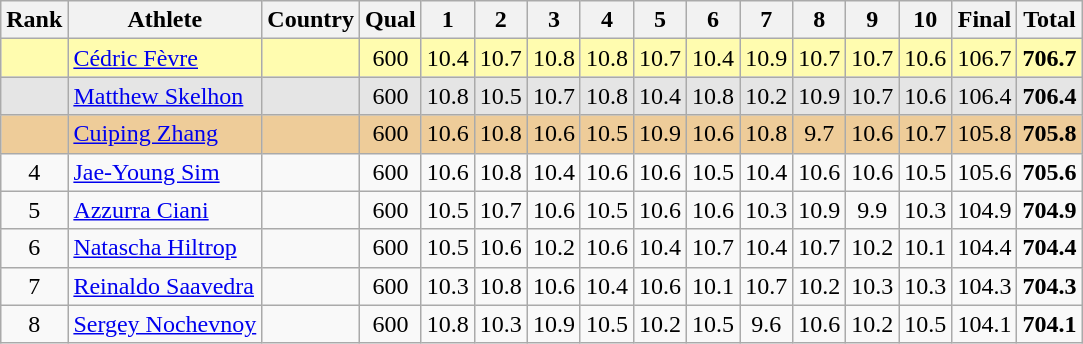<table class="wikitable sortable">
<tr>
<th>Rank</th>
<th>Athlete</th>
<th>Country</th>
<th>Qual</th>
<th class="unsortable" style="width: 28px">1</th>
<th class="unsortable" style="width: 28px">2</th>
<th class="unsortable" style="width: 28px">3</th>
<th class="unsortable" style="width: 28px">4</th>
<th class="unsortable" style="width: 28px">5</th>
<th class="unsortable" style="width: 28px">6</th>
<th class="unsortable" style="width: 28px">7</th>
<th class="unsortable" style="width: 28px">8</th>
<th class="unsortable" style="width: 28px">9</th>
<th class="unsortable" style="width: 28px">10</th>
<th>Final</th>
<th>Total</th>
</tr>
<tr style="background:#fffcaf;">
<td align="center"></td>
<td align="left"><a href='#'>Cédric Fèvre</a></td>
<td align="left"></td>
<td align="center">600</td>
<td align="center">10.4</td>
<td align="center">10.7</td>
<td align="center">10.8</td>
<td align="center">10.8</td>
<td align="center">10.7</td>
<td align="center">10.4</td>
<td align="center">10.9</td>
<td align="center">10.7</td>
<td align="center">10.7</td>
<td align="center">10.6</td>
<td align="center">106.7</td>
<td align="center"><strong>706.7</strong></td>
</tr>
<tr style="background:#e5e5e5;">
<td align="center"></td>
<td align="left"><a href='#'>Matthew Skelhon</a></td>
<td align="left"></td>
<td align="center">600</td>
<td align="center">10.8</td>
<td align="center">10.5</td>
<td align="center">10.7</td>
<td align="center">10.8</td>
<td align="center">10.4</td>
<td align="center">10.8</td>
<td align="center">10.2</td>
<td align="center">10.9</td>
<td align="center">10.7</td>
<td align="center">10.6</td>
<td align="center">106.4</td>
<td align="center"><strong>706.4</strong></td>
</tr>
<tr style="background:#ec9;">
<td align="center"></td>
<td align="left"><a href='#'>Cuiping Zhang</a></td>
<td align="left"></td>
<td align="center">600</td>
<td align="center">10.6</td>
<td align="center">10.8</td>
<td align="center">10.6</td>
<td align="center">10.5</td>
<td align="center">10.9</td>
<td align="center">10.6</td>
<td align="center">10.8</td>
<td align="center">9.7</td>
<td align="center">10.6</td>
<td align="center">10.7</td>
<td align="center">105.8</td>
<td align="center"><strong>705.8</strong></td>
</tr>
<tr>
<td align="center">4</td>
<td align="left"><a href='#'>Jae-Young Sim</a></td>
<td align="left"></td>
<td align="center">600</td>
<td align="center">10.6</td>
<td align="center">10.8</td>
<td align="center">10.4</td>
<td align="center">10.6</td>
<td align="center">10.6</td>
<td align="center">10.5</td>
<td align="center">10.4</td>
<td align="center">10.6</td>
<td align="center">10.6</td>
<td align="center">10.5</td>
<td align="center">105.6</td>
<td align="center"><strong>705.6</strong></td>
</tr>
<tr>
<td align="center">5</td>
<td align="left"><a href='#'>Azzurra Ciani</a></td>
<td align="left"></td>
<td align="center">600</td>
<td align="center">10.5</td>
<td align="center">10.7</td>
<td align="center">10.6</td>
<td align="center">10.5</td>
<td align="center">10.6</td>
<td align="center">10.6</td>
<td align="center">10.3</td>
<td align="center">10.9</td>
<td align="center">9.9</td>
<td align="center">10.3</td>
<td align="center">104.9</td>
<td align="center"><strong>704.9</strong></td>
</tr>
<tr>
<td align="center">6</td>
<td align="left"><a href='#'>Natascha Hiltrop</a></td>
<td align="left"></td>
<td align="center">600</td>
<td align="center">10.5</td>
<td align="center">10.6</td>
<td align="center">10.2</td>
<td align="center">10.6</td>
<td align="center">10.4</td>
<td align="center">10.7</td>
<td align="center">10.4</td>
<td align="center">10.7</td>
<td align="center">10.2</td>
<td align="center">10.1</td>
<td align="center">104.4</td>
<td align="center"><strong>704.4</strong></td>
</tr>
<tr>
<td align="center">7</td>
<td align="left"><a href='#'>Reinaldo Saavedra</a></td>
<td align="left"></td>
<td align="center">600</td>
<td align="center">10.3</td>
<td align="center">10.8</td>
<td align="center">10.6</td>
<td align="center">10.4</td>
<td align="center">10.6</td>
<td align="center">10.1</td>
<td align="center">10.7</td>
<td align="center">10.2</td>
<td align="center">10.3</td>
<td align="center">10.3</td>
<td align="center">104.3</td>
<td align="center"><strong>704.3</strong></td>
</tr>
<tr>
<td align="center">8</td>
<td align="left"><a href='#'>Sergey Nochevnoy</a></td>
<td align="left"></td>
<td align="center">600</td>
<td align="center">10.8</td>
<td align="center">10.3</td>
<td align="center">10.9</td>
<td align="center">10.5</td>
<td align="center">10.2</td>
<td align="center">10.5</td>
<td align="center">9.6</td>
<td align="center">10.6</td>
<td align="center">10.2</td>
<td align="center">10.5</td>
<td align="center">104.1</td>
<td align="center"><strong>704.1</strong></td>
</tr>
</table>
